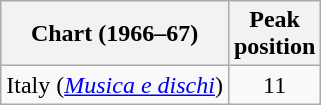<table class="wikitable sortable">
<tr>
<th align="left">Chart (1966–67)</th>
<th align="left">Peak<br>position</th>
</tr>
<tr>
<td align="left">Italy (<em><a href='#'>Musica e dischi</a></em>)</td>
<td align="center">11</td>
</tr>
</table>
